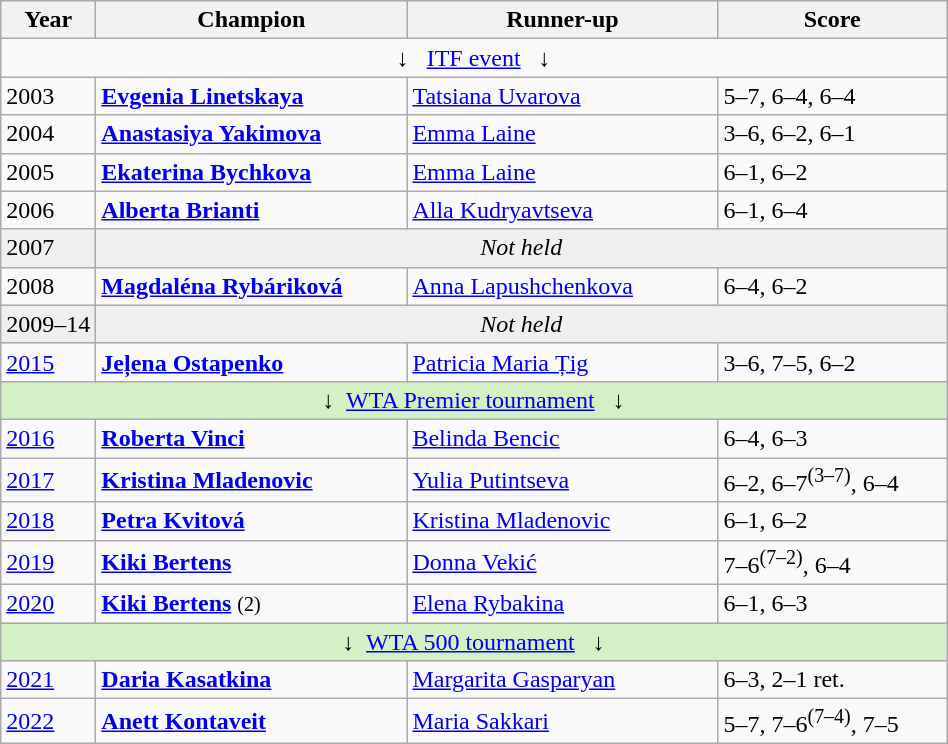<table class="wikitable">
<tr>
<th>Year</th>
<th width="200">Champion</th>
<th width="200">Runner-up</th>
<th width="145">Score</th>
</tr>
<tr>
<td colspan="5" align="center">↓   <a href='#'>ITF event</a>   ↓</td>
</tr>
<tr>
<td>2003</td>
<td> <strong><a href='#'>Evgenia Linetskaya</a></strong></td>
<td> <a href='#'>Tatsiana Uvarova</a></td>
<td>5–7, 6–4, 6–4</td>
</tr>
<tr>
<td>2004</td>
<td> <strong><a href='#'>Anastasiya Yakimova</a></strong></td>
<td> <a href='#'>Emma Laine</a></td>
<td>3–6, 6–2, 6–1</td>
</tr>
<tr>
<td>2005</td>
<td> <strong><a href='#'>Ekaterina Bychkova</a></strong></td>
<td> <a href='#'>Emma Laine</a></td>
<td>6–1, 6–2</td>
</tr>
<tr>
<td>2006</td>
<td> <strong><a href='#'>Alberta Brianti</a></strong></td>
<td> <a href='#'>Alla Kudryavtseva</a></td>
<td>6–1, 6–4</td>
</tr>
<tr style="background:#efefef;">
<td>2007</td>
<td rowspan="1" colspan="3" align="center"><em>Not held</em></td>
</tr>
<tr>
<td>2008</td>
<td> <strong><a href='#'>Magdaléna Rybáriková</a></strong></td>
<td> <a href='#'>Anna Lapushchenkova</a></td>
<td>6–4, 6–2</td>
</tr>
<tr style="background:#efefef;">
<td>2009–14</td>
<td rowspan="1" colspan="3" align="center"><em>Not held</em></td>
</tr>
<tr>
<td><a href='#'>2015</a></td>
<td> <strong><a href='#'>Jeļena Ostapenko</a></strong></td>
<td> <a href='#'>Patricia Maria Țig</a></td>
<td>3–6, 7–5, 6–2</td>
</tr>
<tr>
<td colspan=8 style=background:#D4F1C5 align=center>↓  <a href='#'>WTA Premier tournament</a>   ↓</td>
</tr>
<tr>
<td><a href='#'>2016</a></td>
<td> <strong><a href='#'>Roberta Vinci</a></strong></td>
<td> <a href='#'>Belinda Bencic</a></td>
<td>6–4, 6–3</td>
</tr>
<tr>
<td><a href='#'>2017</a></td>
<td> <strong><a href='#'>Kristina Mladenovic</a></strong></td>
<td> <a href='#'>Yulia Putintseva</a></td>
<td>6–2, 6–7<sup>(3–7)</sup>, 6–4</td>
</tr>
<tr>
<td><a href='#'>2018</a></td>
<td> <strong><a href='#'>Petra Kvitová</a></strong></td>
<td> <a href='#'>Kristina Mladenovic</a></td>
<td>6–1, 6–2</td>
</tr>
<tr>
<td><a href='#'>2019</a></td>
<td> <strong><a href='#'>Kiki Bertens</a></strong></td>
<td> <a href='#'>Donna Vekić</a></td>
<td>7–6<sup>(7–2)</sup>, 6–4</td>
</tr>
<tr>
<td><a href='#'>2020</a></td>
<td> <strong><a href='#'>Kiki Bertens</a></strong> <small>(2)</small></td>
<td> <a href='#'>Elena Rybakina</a></td>
<td>6–1, 6–3</td>
</tr>
<tr>
<td colspan=8 style=background:#D4F1C5 align=center>↓  <a href='#'>WTA 500 tournament</a>   ↓</td>
</tr>
<tr>
<td><a href='#'>2021</a></td>
<td> <strong><a href='#'>Daria Kasatkina</a></strong></td>
<td> <a href='#'>Margarita Gasparyan</a></td>
<td>6–3, 2–1 ret.</td>
</tr>
<tr>
<td><a href='#'>2022</a></td>
<td> <strong><a href='#'>Anett Kontaveit</a></strong></td>
<td> <a href='#'>Maria Sakkari</a></td>
<td>5–7, 7–6<sup>(7–4)</sup>, 7–5</td>
</tr>
</table>
